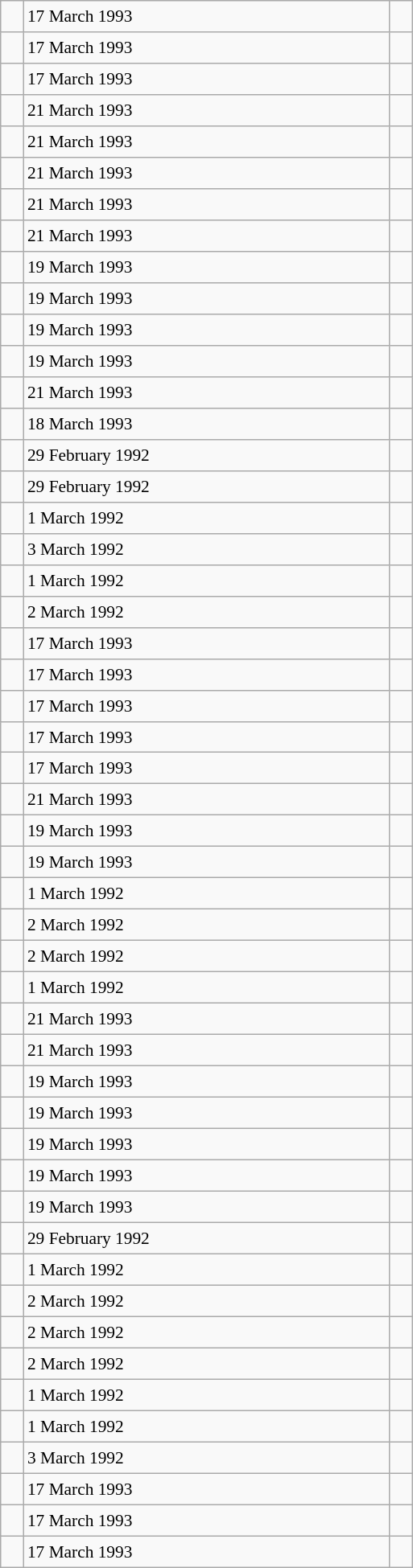<table class="wikitable" style="font-size: 89%; float: left; width: 24em; margin-right: 1em;height: 1300px;">
<tr>
<td></td>
<td>17 March 1993</td>
<td></td>
</tr>
<tr>
<td></td>
<td>17 March 1993</td>
<td></td>
</tr>
<tr>
<td></td>
<td>17 March 1993</td>
<td></td>
</tr>
<tr>
<td></td>
<td>21 March 1993</td>
<td></td>
</tr>
<tr>
<td></td>
<td>21 March 1993</td>
<td></td>
</tr>
<tr>
<td></td>
<td>21 March 1993</td>
<td></td>
</tr>
<tr>
<td></td>
<td>21 March 1993</td>
<td></td>
</tr>
<tr>
<td></td>
<td>21 March 1993</td>
<td></td>
</tr>
<tr>
<td></td>
<td>19 March 1993</td>
<td></td>
</tr>
<tr>
<td></td>
<td>19 March 1993</td>
<td></td>
</tr>
<tr>
<td></td>
<td>19 March 1993</td>
<td></td>
</tr>
<tr>
<td></td>
<td>19 March 1993</td>
<td></td>
</tr>
<tr>
<td></td>
<td>21 March 1993</td>
<td></td>
</tr>
<tr>
<td></td>
<td>18 March 1993</td>
<td></td>
</tr>
<tr>
<td></td>
<td>29 February 1992</td>
<td></td>
</tr>
<tr>
<td></td>
<td>29 February 1992</td>
<td></td>
</tr>
<tr>
<td></td>
<td>1 March 1992</td>
<td></td>
</tr>
<tr>
<td></td>
<td>3 March 1992</td>
<td></td>
</tr>
<tr>
<td></td>
<td>1 March 1992</td>
<td></td>
</tr>
<tr>
<td></td>
<td>2 March 1992</td>
<td></td>
</tr>
<tr>
<td></td>
<td>17 March 1993</td>
<td></td>
</tr>
<tr>
<td></td>
<td>17 March 1993</td>
<td></td>
</tr>
<tr>
<td></td>
<td>17 March 1993</td>
<td></td>
</tr>
<tr>
<td></td>
<td>17 March 1993</td>
<td></td>
</tr>
<tr>
<td></td>
<td>17 March 1993</td>
<td></td>
</tr>
<tr>
<td></td>
<td>21 March 1993</td>
<td></td>
</tr>
<tr>
<td></td>
<td>19 March 1993</td>
<td></td>
</tr>
<tr>
<td></td>
<td>19 March 1993</td>
<td></td>
</tr>
<tr>
<td></td>
<td>1 March 1992</td>
<td></td>
</tr>
<tr>
<td></td>
<td>2 March 1992</td>
<td></td>
</tr>
<tr>
<td></td>
<td>2 March 1992</td>
<td></td>
</tr>
<tr>
<td></td>
<td>1 March 1992</td>
<td></td>
</tr>
<tr>
<td></td>
<td>21 March 1993</td>
<td></td>
</tr>
<tr>
<td></td>
<td>21 March 1993</td>
<td></td>
</tr>
<tr>
<td></td>
<td>19 March 1993</td>
<td></td>
</tr>
<tr>
<td></td>
<td>19 March 1993</td>
<td></td>
</tr>
<tr>
<td></td>
<td>19 March 1993</td>
<td></td>
</tr>
<tr>
<td></td>
<td>19 March 1993</td>
<td></td>
</tr>
<tr>
<td></td>
<td>19 March 1993</td>
<td></td>
</tr>
<tr>
<td></td>
<td>29 February 1992</td>
<td></td>
</tr>
<tr>
<td></td>
<td>1 March 1992</td>
<td></td>
</tr>
<tr>
<td></td>
<td>2 March 1992</td>
<td></td>
</tr>
<tr>
<td></td>
<td>2 March 1992</td>
<td></td>
</tr>
<tr>
<td></td>
<td>2 March 1992</td>
<td></td>
</tr>
<tr>
<td></td>
<td>1 March 1992</td>
<td></td>
</tr>
<tr>
<td></td>
<td>1 March 1992</td>
<td></td>
</tr>
<tr>
<td></td>
<td>3 March 1992</td>
<td></td>
</tr>
<tr>
<td></td>
<td>17 March 1993</td>
<td></td>
</tr>
<tr>
<td></td>
<td>17 March 1993</td>
<td></td>
</tr>
<tr>
<td></td>
<td>17 March 1993</td>
<td></td>
</tr>
</table>
